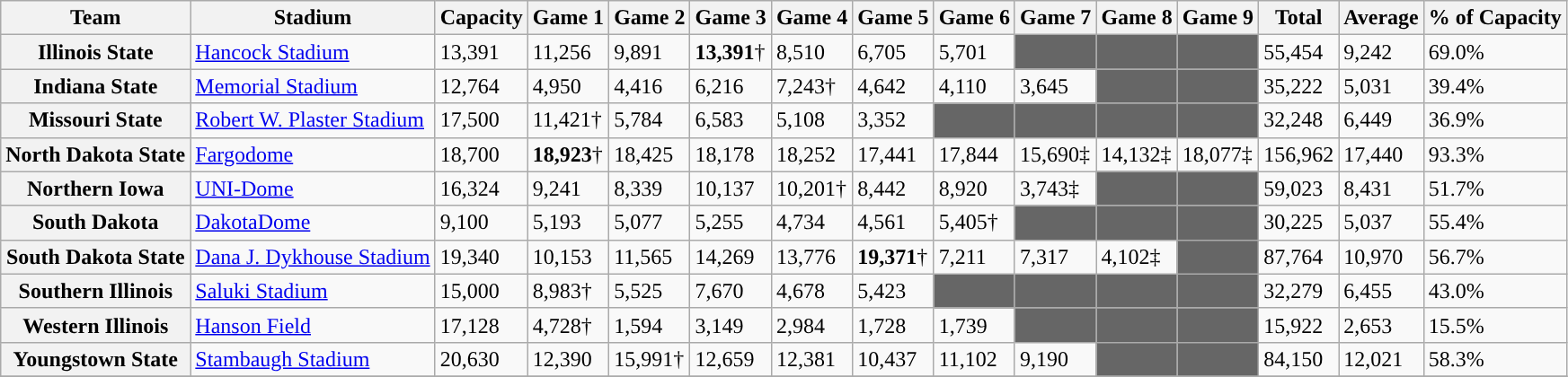<table class="wikitable sortable">
<tr>
<th>Team</th>
<th>Stadium</th>
<th>Capacity</th>
<th>Game 1</th>
<th>Game 2</th>
<th>Game 3</th>
<th>Game 4</th>
<th>Game 5</th>
<th>Game 6</th>
<th>Game 7</th>
<th>Game 8</th>
<th>Game 9</th>
<th>Total</th>
<th>Average</th>
<th>% of Capacity</th>
</tr>
<tr>
<th>Illinois State</th>
<td><a href='#'>Hancock Stadium</a></td>
<td>13,391</td>
<td>11,256</td>
<td>9,891</td>
<td><strong>13,391</strong>†</td>
<td>8,510</td>
<td>6,705</td>
<td>5,701</td>
<td style="background:#666666;"></td>
<td style="background:#666666;"></td>
<td style="background:#666666;"></td>
<td>55,454</td>
<td>9,242</td>
<td>69.0%</td>
</tr>
<tr>
<th>Indiana State</th>
<td><a href='#'>Memorial Stadium</a></td>
<td>12,764</td>
<td>4,950</td>
<td>4,416</td>
<td>6,216</td>
<td>7,243†</td>
<td>4,642</td>
<td>4,110</td>
<td>3,645</td>
<td style="background:#666666;"></td>
<td style="background:#666666;"></td>
<td>35,222</td>
<td>5,031</td>
<td>39.4%</td>
</tr>
<tr>
<th>Missouri State</th>
<td><a href='#'>Robert W. Plaster Stadium</a></td>
<td>17,500</td>
<td>11,421†</td>
<td>5,784</td>
<td>6,583</td>
<td>5,108</td>
<td>3,352</td>
<td style="background:#666666;"></td>
<td style="background:#666666;"></td>
<td style="background:#666666;"></td>
<td style="background:#666666;"></td>
<td>32,248</td>
<td>6,449</td>
<td>36.9%</td>
</tr>
<tr>
<th>North Dakota State</th>
<td><a href='#'>Fargodome</a></td>
<td>18,700</td>
<td><strong>18,923</strong>†</td>
<td>18,425</td>
<td>18,178</td>
<td>18,252</td>
<td>17,441</td>
<td>17,844</td>
<td>15,690‡</td>
<td>14,132‡</td>
<td>18,077‡</td>
<td>156,962</td>
<td>17,440</td>
<td>93.3%</td>
</tr>
<tr>
<th>Northern Iowa</th>
<td><a href='#'>UNI-Dome</a></td>
<td>16,324</td>
<td>9,241</td>
<td>8,339</td>
<td>10,137</td>
<td>10,201†</td>
<td>8,442</td>
<td>8,920</td>
<td>3,743‡</td>
<td style="background:#666666;"></td>
<td style="background:#666666;"></td>
<td>59,023</td>
<td>8,431</td>
<td>51.7%</td>
</tr>
<tr>
<th>South Dakota</th>
<td><a href='#'>DakotaDome</a></td>
<td>9,100</td>
<td>5,193</td>
<td>5,077</td>
<td>5,255</td>
<td>4,734</td>
<td>4,561</td>
<td>5,405†</td>
<td style="background:#666666;"></td>
<td style="background:#666666;"></td>
<td style="background:#666666;"></td>
<td>30,225</td>
<td>5,037</td>
<td>55.4%</td>
</tr>
<tr>
<th>South Dakota State</th>
<td><a href='#'>Dana J. Dykhouse Stadium</a></td>
<td>19,340</td>
<td>10,153</td>
<td>11,565</td>
<td>14,269</td>
<td>13,776</td>
<td><strong>19,371</strong>†</td>
<td>7,211</td>
<td>7,317</td>
<td>4,102‡</td>
<td style="background:#666666;"></td>
<td>87,764</td>
<td>10,970</td>
<td>56.7%</td>
</tr>
<tr>
<th>Southern Illinois</th>
<td><a href='#'>Saluki Stadium</a></td>
<td>15,000</td>
<td>8,983†</td>
<td>5,525</td>
<td>7,670</td>
<td>4,678</td>
<td>5,423</td>
<td style="background:#666666;"></td>
<td style="background:#666666;"></td>
<td style="background:#666666;"></td>
<td style="background:#666666;"></td>
<td>32,279</td>
<td>6,455</td>
<td>43.0%</td>
</tr>
<tr>
<th>Western Illinois</th>
<td><a href='#'>Hanson Field</a></td>
<td>17,128</td>
<td>4,728†</td>
<td>1,594</td>
<td>3,149</td>
<td>2,984</td>
<td>1,728</td>
<td>1,739</td>
<td style="background:#666666;"></td>
<td style="background:#666666;"></td>
<td style="background:#666666;"></td>
<td>15,922</td>
<td>2,653</td>
<td>15.5%</td>
</tr>
<tr>
<th>Youngstown State</th>
<td><a href='#'>Stambaugh Stadium</a></td>
<td>20,630</td>
<td>12,390</td>
<td>15,991†</td>
<td>12,659</td>
<td>12,381</td>
<td>10,437</td>
<td>11,102</td>
<td>9,190</td>
<td style="background:#666666;"></td>
<td style="background:#666666;"></td>
<td>84,150</td>
<td>12,021</td>
<td>58.3%</td>
</tr>
<tr>
</tr>
</table>
